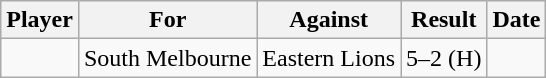<table class="wikitable">
<tr>
<th>Player</th>
<th>For</th>
<th>Against</th>
<th>Result</th>
<th>Date</th>
</tr>
<tr>
<td> </td>
<td>South Melbourne</td>
<td>Eastern Lions</td>
<td>5–2 (H)</td>
<td></td>
</tr>
</table>
